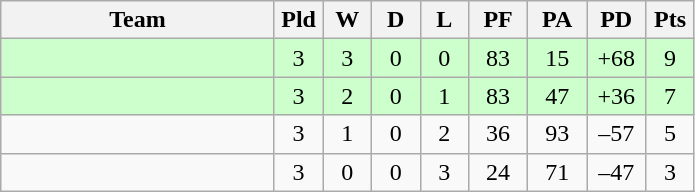<table class="wikitable" style="text-align:center;">
<tr>
<th width=175>Team</th>
<th width=25 abbr="Played">Pld</th>
<th width=25 abbr="Won">W</th>
<th width=25 abbr="Drawn">D</th>
<th width=25 abbr="Lost">L</th>
<th width=32 abbr="Points for">PF</th>
<th width=32 abbr="Points against">PA</th>
<th width=32 abbr="Points difference">PD</th>
<th width=25 abbr="Points">Pts</th>
</tr>
<tr bgcolor=ccffcc>
<td align=left></td>
<td>3</td>
<td>3</td>
<td>0</td>
<td>0</td>
<td>83</td>
<td>15</td>
<td>+68</td>
<td>9</td>
</tr>
<tr bgcolor=ccffcc>
<td align=left></td>
<td>3</td>
<td>2</td>
<td>0</td>
<td>1</td>
<td>83</td>
<td>47</td>
<td>+36</td>
<td>7</td>
</tr>
<tr>
<td align=left></td>
<td>3</td>
<td>1</td>
<td>0</td>
<td>2</td>
<td>36</td>
<td>93</td>
<td>–57</td>
<td>5</td>
</tr>
<tr>
<td align=left></td>
<td>3</td>
<td>0</td>
<td>0</td>
<td>3</td>
<td>24</td>
<td>71</td>
<td>–47</td>
<td>3</td>
</tr>
</table>
